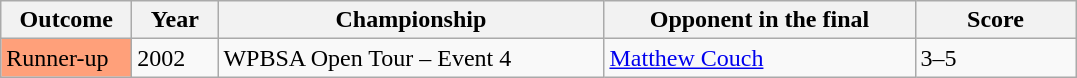<table class="sortable wikitable">
<tr>
<th width="80">Outcome</th>
<th width="50">Year</th>
<th width="250">Championship</th>
<th width="200">Opponent in the final</th>
<th width="100">Score</th>
</tr>
<tr>
<td style="background:#ffa07a;">Runner-up</td>
<td>2002</td>
<td>WPBSA Open Tour – Event 4</td>
<td> <a href='#'>Matthew Couch</a></td>
<td>3–5</td>
</tr>
</table>
